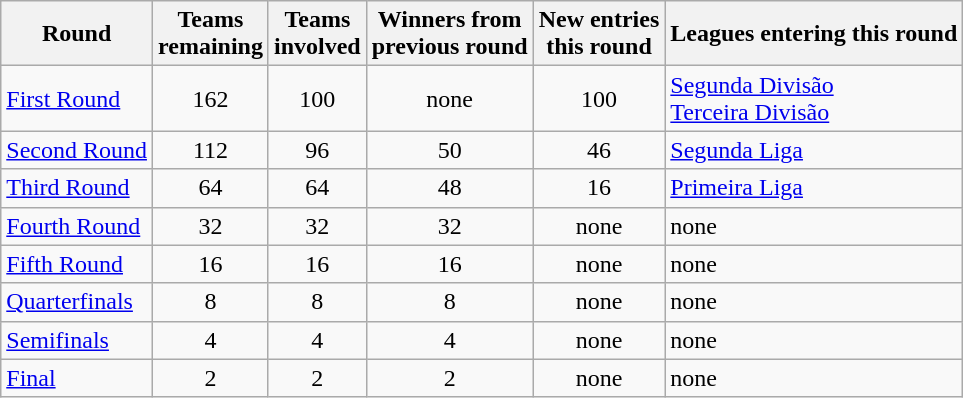<table class="wikitable" style="text-align:center;">
<tr>
<th>Round</th>
<th>Teams<br>remaining</th>
<th>Teams<br>involved</th>
<th>Winners from<br>previous round</th>
<th>New entries<br>this round</th>
<th>Leagues entering this round</th>
</tr>
<tr>
<td style="text-align:left;"><a href='#'>First Round</a></td>
<td>162</td>
<td>100</td>
<td>none</td>
<td>100</td>
<td style="text-align:left;"><a href='#'>Segunda Divisão</a><br><a href='#'>Terceira Divisão</a></td>
</tr>
<tr>
<td style="text-align:left;"><a href='#'>Second Round</a></td>
<td>112</td>
<td>96</td>
<td>50</td>
<td>46</td>
<td style="text-align:left;"><a href='#'>Segunda Liga</a></td>
</tr>
<tr>
<td style="text-align:left;"><a href='#'>Third Round</a></td>
<td>64</td>
<td>64</td>
<td>48</td>
<td>16</td>
<td style="text-align:left;"><a href='#'>Primeira Liga</a></td>
</tr>
<tr>
<td style="text-align:left;"><a href='#'>Fourth Round</a></td>
<td>32</td>
<td>32</td>
<td>32</td>
<td>none</td>
<td style="text-align:left;">none</td>
</tr>
<tr>
<td style="text-align:left;"><a href='#'>Fifth Round</a></td>
<td>16</td>
<td>16</td>
<td>16</td>
<td>none</td>
<td style="text-align:left;">none</td>
</tr>
<tr>
<td style="text-align:left;"><a href='#'>Quarterfinals</a></td>
<td>8</td>
<td>8</td>
<td>8</td>
<td>none</td>
<td style="text-align:left;">none</td>
</tr>
<tr>
<td style="text-align:left;"><a href='#'>Semifinals</a></td>
<td>4</td>
<td>4</td>
<td>4</td>
<td>none</td>
<td style="text-align:left;">none</td>
</tr>
<tr>
<td style="text-align:left;"><a href='#'>Final</a></td>
<td>2</td>
<td>2</td>
<td>2</td>
<td>none</td>
<td style="text-align:left;">none</td>
</tr>
</table>
